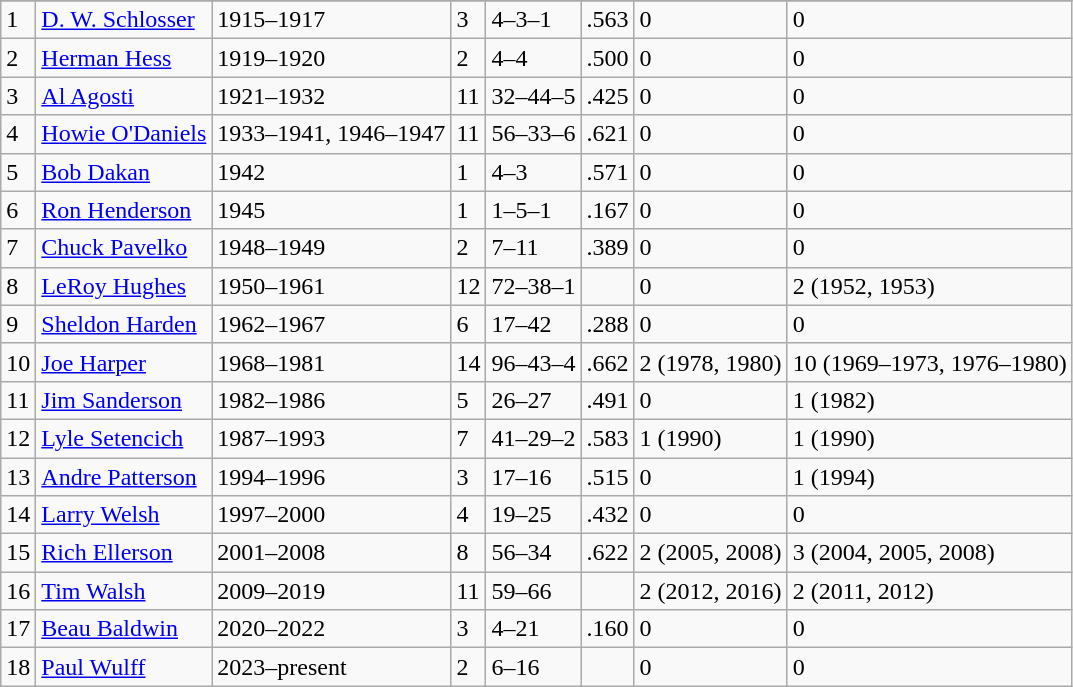<table class="wikitable">
<tr>
</tr>
<tr>
<td>1</td>
<td><a href='#'>D. W. Schlosser</a></td>
<td>1915–1917</td>
<td>3</td>
<td>4–3–1</td>
<td>.563</td>
<td>0</td>
<td>0</td>
</tr>
<tr>
<td>2</td>
<td><a href='#'>Herman Hess</a></td>
<td>1919–1920</td>
<td>2</td>
<td>4–4</td>
<td>.500</td>
<td>0</td>
<td>0</td>
</tr>
<tr>
<td>3</td>
<td><a href='#'>Al Agosti</a></td>
<td>1921–1932</td>
<td>11</td>
<td>32–44–5</td>
<td>.425</td>
<td>0</td>
<td>0</td>
</tr>
<tr>
<td>4</td>
<td><a href='#'>Howie O'Daniels</a></td>
<td>1933–1941, 1946–1947</td>
<td>11</td>
<td>56–33–6</td>
<td>.621</td>
<td>0</td>
<td>0</td>
</tr>
<tr>
<td>5</td>
<td><a href='#'>Bob Dakan</a></td>
<td>1942</td>
<td>1</td>
<td>4–3</td>
<td>.571</td>
<td>0</td>
<td>0</td>
</tr>
<tr>
<td>6</td>
<td><a href='#'>Ron Henderson</a></td>
<td>1945</td>
<td>1</td>
<td>1–5–1</td>
<td>.167</td>
<td>0</td>
<td>0</td>
</tr>
<tr>
<td>7</td>
<td><a href='#'>Chuck Pavelko</a></td>
<td>1948–1949</td>
<td>2</td>
<td>7–11</td>
<td>.389</td>
<td>0</td>
<td>0</td>
</tr>
<tr>
<td>8</td>
<td><a href='#'>LeRoy Hughes</a></td>
<td>1950–1961</td>
<td>12</td>
<td>72–38–1</td>
<td></td>
<td>0</td>
<td>2 (1952, 1953)</td>
</tr>
<tr>
<td>9</td>
<td><a href='#'>Sheldon Harden</a></td>
<td>1962–1967</td>
<td>6</td>
<td>17–42</td>
<td>.288</td>
<td>0</td>
<td>0</td>
</tr>
<tr>
<td>10</td>
<td><a href='#'>Joe Harper</a></td>
<td>1968–1981</td>
<td>14</td>
<td>96–43–4</td>
<td>.662</td>
<td>2 (1978, 1980)</td>
<td>10 (1969–1973, 1976–1980)</td>
</tr>
<tr>
<td>11</td>
<td><a href='#'>Jim Sanderson</a></td>
<td>1982–1986</td>
<td>5</td>
<td>26–27</td>
<td>.491</td>
<td>0</td>
<td>1 (1982)</td>
</tr>
<tr>
<td>12</td>
<td><a href='#'>Lyle Setencich</a></td>
<td>1987–1993</td>
<td>7</td>
<td>41–29–2</td>
<td>.583</td>
<td>1 (1990)</td>
<td>1 (1990)</td>
</tr>
<tr>
<td>13</td>
<td><a href='#'>Andre Patterson</a></td>
<td>1994–1996</td>
<td>3</td>
<td>17–16</td>
<td>.515</td>
<td>0</td>
<td>1 (1994)</td>
</tr>
<tr>
<td>14</td>
<td><a href='#'>Larry Welsh</a></td>
<td>1997–2000</td>
<td>4</td>
<td>19–25</td>
<td>.432</td>
<td>0</td>
<td>0</td>
</tr>
<tr>
<td>15</td>
<td><a href='#'>Rich Ellerson</a></td>
<td>2001–2008</td>
<td>8</td>
<td>56–34</td>
<td>.622</td>
<td>2 (2005, 2008)</td>
<td>3 (2004, 2005, 2008)</td>
</tr>
<tr>
<td>16</td>
<td><a href='#'>Tim Walsh</a></td>
<td>2009–2019</td>
<td>11</td>
<td>59–66</td>
<td></td>
<td>2 (2012, 2016)</td>
<td>2 (2011, 2012)</td>
</tr>
<tr>
<td>17</td>
<td><a href='#'>Beau Baldwin</a></td>
<td>2020–2022</td>
<td>3</td>
<td>4–21</td>
<td>.160</td>
<td>0</td>
<td>0</td>
</tr>
<tr>
<td>18</td>
<td><a href='#'>Paul Wulff</a></td>
<td>2023–present</td>
<td>2</td>
<td>6–16</td>
<td></td>
<td>0</td>
<td>0</td>
</tr>
</table>
